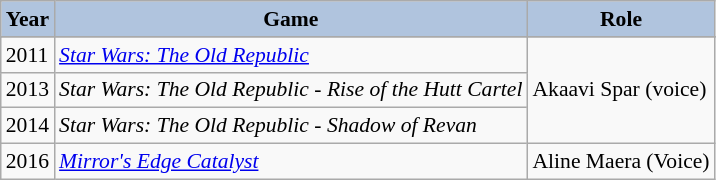<table class="wikitable" style="font-size:90%;">
<tr>
<th style="background:#B0C4DE;">Year</th>
<th style="background:#B0C4DE;">Game</th>
<th style="background:#B0C4DE;">Role</th>
</tr>
<tr>
</tr>
<tr>
<td>2011</td>
<td><em><a href='#'>Star Wars: The Old Republic</a></em></td>
<td rowspan=3>Akaavi Spar (voice)</td>
</tr>
<tr>
<td>2013</td>
<td><em>Star Wars: The Old Republic - Rise of the Hutt Cartel</em></td>
</tr>
<tr>
<td>2014</td>
<td><em>Star Wars: The Old Republic - Shadow of Revan</em></td>
</tr>
<tr>
<td>2016</td>
<td><em><a href='#'>Mirror's Edge Catalyst</a></em></td>
<td>Aline Maera  (Voice)</td>
</tr>
</table>
